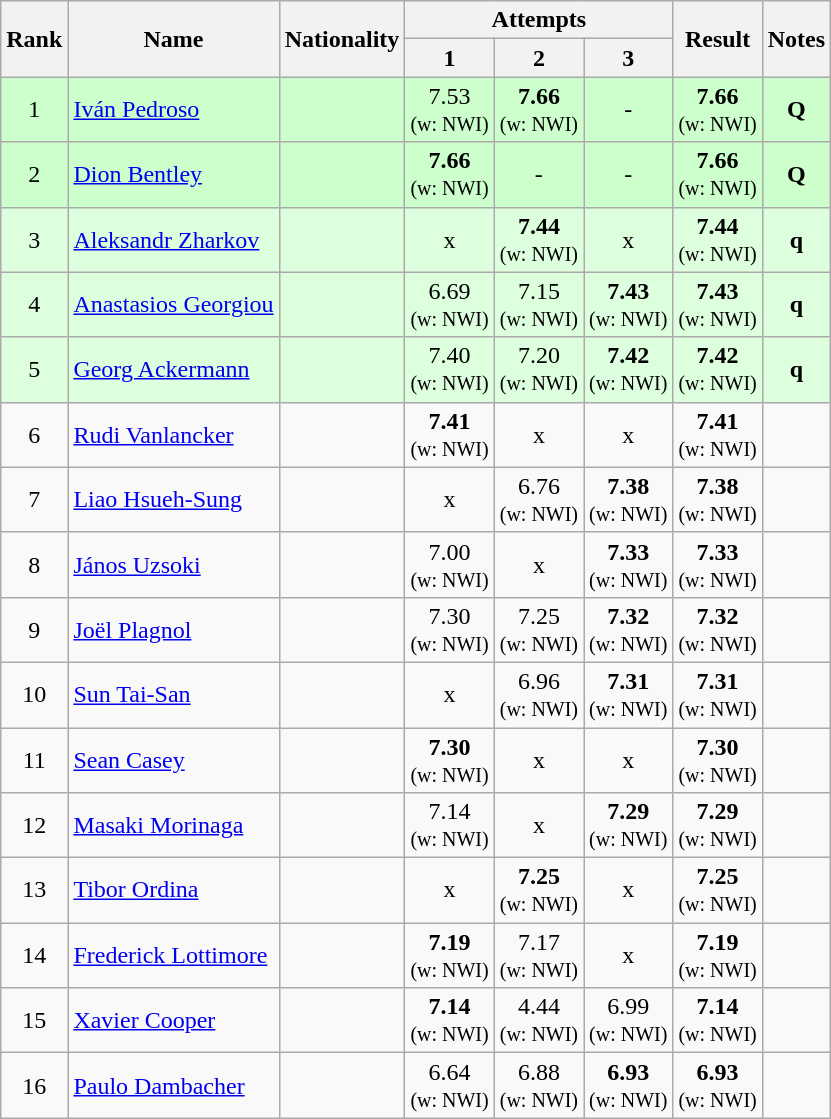<table class="wikitable sortable" style="text-align:center">
<tr>
<th rowspan=2>Rank</th>
<th rowspan=2>Name</th>
<th rowspan=2>Nationality</th>
<th colspan=3>Attempts</th>
<th rowspan=2>Result</th>
<th rowspan=2>Notes</th>
</tr>
<tr>
<th>1</th>
<th>2</th>
<th>3</th>
</tr>
<tr bgcolor=ccffcc>
<td>1</td>
<td align=left><a href='#'>Iván Pedroso</a></td>
<td align=left></td>
<td>7.53<br><small>(w: NWI)</small></td>
<td><strong>7.66</strong><br><small>(w: NWI)</small></td>
<td>-</td>
<td><strong>7.66</strong> <br><small>(w: NWI)</small></td>
<td><strong>Q</strong></td>
</tr>
<tr bgcolor=ccffcc>
<td>2</td>
<td align=left><a href='#'>Dion Bentley</a></td>
<td align=left></td>
<td><strong>7.66</strong><br><small>(w: NWI)</small></td>
<td>-</td>
<td>-</td>
<td><strong>7.66</strong> <br><small>(w: NWI)</small></td>
<td><strong>Q</strong></td>
</tr>
<tr bgcolor=ddffdd>
<td>3</td>
<td align=left><a href='#'>Aleksandr Zharkov</a></td>
<td align=left></td>
<td>x</td>
<td><strong>7.44</strong><br><small>(w: NWI)</small></td>
<td>x</td>
<td><strong>7.44</strong> <br><small>(w: NWI)</small></td>
<td><strong>q</strong></td>
</tr>
<tr bgcolor=ddffdd>
<td>4</td>
<td align=left><a href='#'>Anastasios Georgiou</a></td>
<td align=left></td>
<td>6.69<br><small>(w: NWI)</small></td>
<td>7.15<br><small>(w: NWI)</small></td>
<td><strong>7.43</strong><br><small>(w: NWI)</small></td>
<td><strong>7.43</strong> <br><small>(w: NWI)</small></td>
<td><strong>q</strong></td>
</tr>
<tr bgcolor=ddffdd>
<td>5</td>
<td align=left><a href='#'>Georg Ackermann</a></td>
<td align=left></td>
<td>7.40<br><small>(w: NWI)</small></td>
<td>7.20<br><small>(w: NWI)</small></td>
<td><strong>7.42</strong><br><small>(w: NWI)</small></td>
<td><strong>7.42</strong> <br><small>(w: NWI)</small></td>
<td><strong>q</strong></td>
</tr>
<tr>
<td>6</td>
<td align=left><a href='#'>Rudi Vanlancker</a></td>
<td align=left></td>
<td><strong>7.41</strong><br><small>(w: NWI)</small></td>
<td>x</td>
<td>x</td>
<td><strong>7.41</strong> <br><small>(w: NWI)</small></td>
<td></td>
</tr>
<tr>
<td>7</td>
<td align=left><a href='#'>Liao Hsueh-Sung</a></td>
<td align=left></td>
<td>x</td>
<td>6.76<br><small>(w: NWI)</small></td>
<td><strong>7.38</strong><br><small>(w: NWI)</small></td>
<td><strong>7.38</strong> <br><small>(w: NWI)</small></td>
<td></td>
</tr>
<tr>
<td>8</td>
<td align=left><a href='#'>János Uzsoki</a></td>
<td align=left></td>
<td>7.00<br><small>(w: NWI)</small></td>
<td>x</td>
<td><strong>7.33</strong><br><small>(w: NWI)</small></td>
<td><strong>7.33</strong> <br><small>(w: NWI)</small></td>
<td></td>
</tr>
<tr>
<td>9</td>
<td align=left><a href='#'>Joël Plagnol</a></td>
<td align=left></td>
<td>7.30<br><small>(w: NWI)</small></td>
<td>7.25<br><small>(w: NWI)</small></td>
<td><strong>7.32</strong><br><small>(w: NWI)</small></td>
<td><strong>7.32</strong> <br><small>(w: NWI)</small></td>
<td></td>
</tr>
<tr>
<td>10</td>
<td align=left><a href='#'>Sun Tai-San</a></td>
<td align=left></td>
<td>x</td>
<td>6.96<br><small>(w: NWI)</small></td>
<td><strong>7.31</strong><br><small>(w: NWI)</small></td>
<td><strong>7.31</strong> <br><small>(w: NWI)</small></td>
<td></td>
</tr>
<tr>
<td>11</td>
<td align=left><a href='#'>Sean Casey</a></td>
<td align=left></td>
<td><strong>7.30</strong><br><small>(w: NWI)</small></td>
<td>x</td>
<td>x</td>
<td><strong>7.30</strong> <br><small>(w: NWI)</small></td>
<td></td>
</tr>
<tr>
<td>12</td>
<td align=left><a href='#'>Masaki Morinaga</a></td>
<td align=left></td>
<td>7.14<br><small>(w: NWI)</small></td>
<td>x</td>
<td><strong>7.29</strong><br><small>(w: NWI)</small></td>
<td><strong>7.29</strong> <br><small>(w: NWI)</small></td>
<td></td>
</tr>
<tr>
<td>13</td>
<td align=left><a href='#'>Tibor Ordina</a></td>
<td align=left></td>
<td>x</td>
<td><strong>7.25</strong><br><small>(w: NWI)</small></td>
<td>x</td>
<td><strong>7.25</strong> <br><small>(w: NWI)</small></td>
<td></td>
</tr>
<tr>
<td>14</td>
<td align=left><a href='#'>Frederick Lottimore</a></td>
<td align=left></td>
<td><strong>7.19</strong><br><small>(w: NWI)</small></td>
<td>7.17<br><small>(w: NWI)</small></td>
<td>x</td>
<td><strong>7.19</strong> <br><small>(w: NWI)</small></td>
<td></td>
</tr>
<tr>
<td>15</td>
<td align=left><a href='#'>Xavier Cooper</a></td>
<td align=left></td>
<td><strong>7.14</strong><br><small>(w: NWI)</small></td>
<td>4.44<br><small>(w: NWI)</small></td>
<td>6.99<br><small>(w: NWI)</small></td>
<td><strong>7.14</strong> <br><small>(w: NWI)</small></td>
<td></td>
</tr>
<tr>
<td>16</td>
<td align=left><a href='#'>Paulo Dambacher</a></td>
<td align=left></td>
<td>6.64<br><small>(w: NWI)</small></td>
<td>6.88<br><small>(w: NWI)</small></td>
<td><strong>6.93</strong><br><small>(w: NWI)</small></td>
<td><strong>6.93</strong> <br><small>(w: NWI)</small></td>
<td></td>
</tr>
</table>
